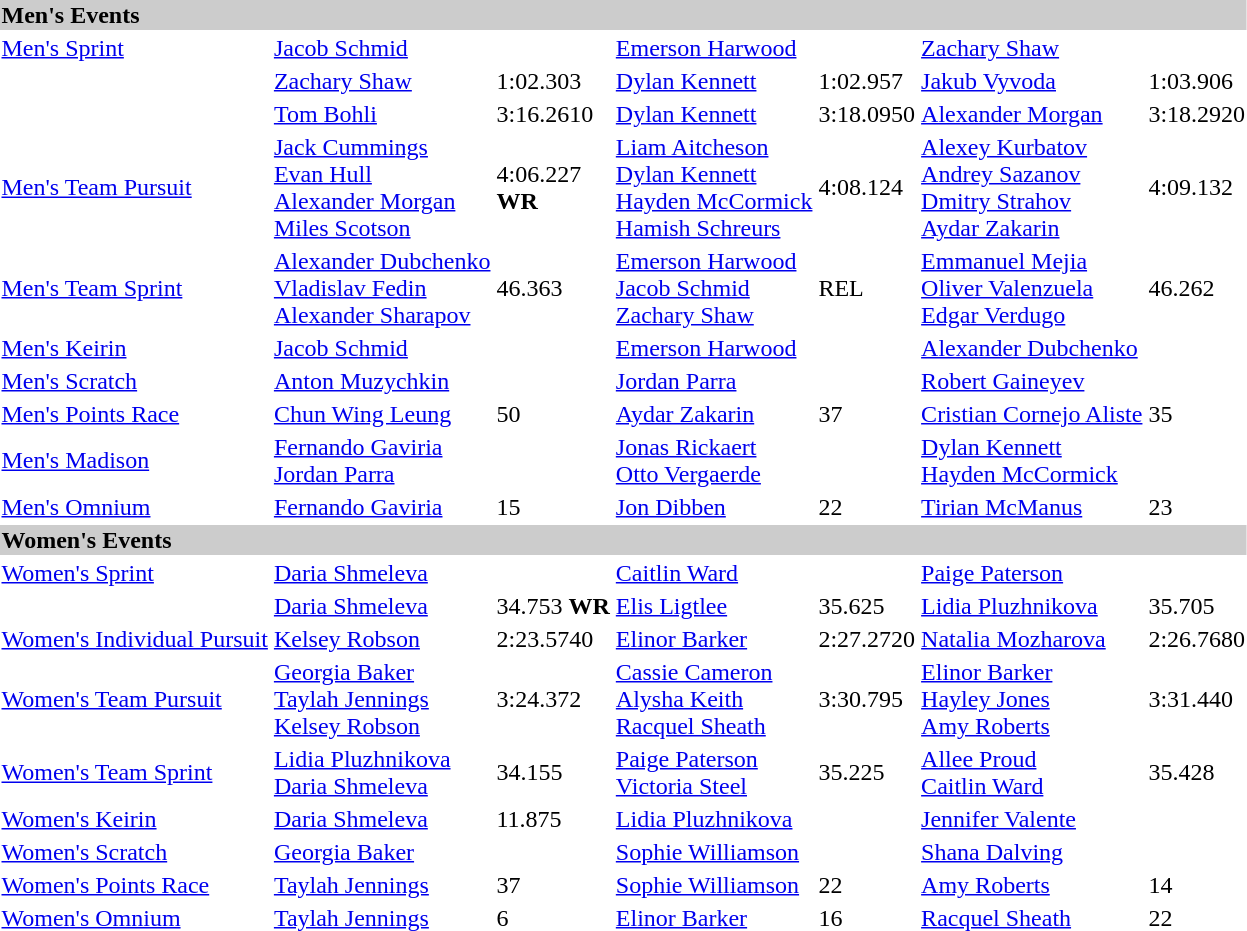<table>
<tr bgcolor="#cccccc">
<td colspan=7><strong>Men's Events</strong></td>
</tr>
<tr>
<td><a href='#'>Men's Sprint</a> <br></td>
<td><a href='#'>Jacob Schmid</a> <br><small></small></td>
<td></td>
<td><a href='#'>Emerson Harwood</a> <br><small></small></td>
<td></td>
<td><a href='#'>Zachary Shaw</a> <br><small></small></td>
<td></td>
</tr>
<tr>
<td><br></td>
<td><a href='#'>Zachary Shaw</a><br><small></small></td>
<td>1:02.303</td>
<td><a href='#'>Dylan Kennett</a><br><small></small></td>
<td>1:02.957</td>
<td><a href='#'>Jakub Vyvoda</a><br><small></small></td>
<td>1:03.906</td>
</tr>
<tr>
<td><br></td>
<td><a href='#'>Tom Bohli</a><br><small></small></td>
<td>3:16.2610</td>
<td><a href='#'>Dylan Kennett</a><br><small></small></td>
<td>3:18.0950</td>
<td><a href='#'>Alexander Morgan</a><br><small></small></td>
<td>3:18.2920</td>
</tr>
<tr>
<td><a href='#'>Men's Team Pursuit</a><br></td>
<td><a href='#'>Jack Cummings</a><br><a href='#'>Evan Hull</a><br><a href='#'>Alexander Morgan</a><br><a href='#'>Miles Scotson</a><br><small></small></td>
<td>4:06.227<br><strong>WR</strong></td>
<td><a href='#'>Liam Aitcheson</a><br><a href='#'>Dylan Kennett</a><br><a href='#'>Hayden McCormick</a><br><a href='#'>Hamish Schreurs</a><br><small></small></td>
<td>4:08.124</td>
<td><a href='#'>Alexey Kurbatov</a><br><a href='#'>Andrey Sazanov</a><br><a href='#'>Dmitry Strahov</a><br><a href='#'>Aydar Zakarin</a><br><small></small></td>
<td>4:09.132</td>
</tr>
<tr>
<td><a href='#'>Men's Team Sprint</a><br></td>
<td><a href='#'>Alexander Dubchenko</a><br><a href='#'>Vladislav Fedin</a><br><a href='#'>Alexander Sharapov</a><br><small></small></td>
<td>46.363</td>
<td><a href='#'>Emerson Harwood</a><br><a href='#'>Jacob Schmid</a><br><a href='#'>Zachary Shaw</a><br><small></small></td>
<td>REL</td>
<td><a href='#'>Emmanuel Mejia</a><br><a href='#'>Oliver Valenzuela</a><br><a href='#'>Edgar Verdugo</a><br><small></small></td>
<td>46.262</td>
</tr>
<tr>
<td><a href='#'>Men's Keirin</a><br></td>
<td><a href='#'>Jacob Schmid</a><br><small></small></td>
<td></td>
<td><a href='#'>Emerson Harwood</a><br><small></small></td>
<td></td>
<td><a href='#'>Alexander Dubchenko</a><br><small></small></td>
<td></td>
</tr>
<tr>
<td><a href='#'>Men's Scratch</a><br></td>
<td><a href='#'>Anton Muzychkin</a><br><small></small></td>
<td></td>
<td><a href='#'>Jordan Parra</a><br><small></small></td>
<td></td>
<td><a href='#'>Robert Gaineyev</a><br><small></small></td>
<td></td>
</tr>
<tr>
<td><a href='#'>Men's Points Race</a><br></td>
<td><a href='#'>Chun Wing Leung</a><br><small></small></td>
<td>50</td>
<td><a href='#'>Aydar Zakarin</a><br><small></small></td>
<td>37</td>
<td><a href='#'>Cristian Cornejo Aliste</a><br><small></small></td>
<td>35</td>
</tr>
<tr>
<td><a href='#'>Men's Madison</a><br></td>
<td><a href='#'>Fernando Gaviria</a><br><a href='#'>Jordan Parra</a><br><small></small></td>
<td></td>
<td><a href='#'>Jonas Rickaert</a><br><a href='#'>Otto Vergaerde</a><br><small></small></td>
<td></td>
<td><a href='#'>Dylan Kennett</a><br><a href='#'>Hayden McCormick</a><br><small></small></td>
<td></td>
</tr>
<tr>
<td><a href='#'>Men's Omnium</a><br></td>
<td><a href='#'>Fernando Gaviria</a><br><small></small></td>
<td>15</td>
<td><a href='#'>Jon Dibben</a><br><small></small></td>
<td>22</td>
<td><a href='#'>Tirian McManus</a><br><small></small></td>
<td>23</td>
</tr>
<tr bgcolor="#cccccc">
<td colspan=7><strong>Women's Events</strong></td>
</tr>
<tr>
<td><a href='#'>Women's Sprint</a> <br></td>
<td><a href='#'>Daria Shmeleva</a><br><small></small></td>
<td></td>
<td><a href='#'>Caitlin Ward</a><br><small></small></td>
<td></td>
<td><a href='#'>Paige Paterson</a><br><small></small></td>
<td></td>
</tr>
<tr>
<td><br></td>
<td><a href='#'>Daria Shmeleva</a><br><small></small></td>
<td>34.753 <strong>WR</strong></td>
<td><a href='#'>Elis Ligtlee</a><br><small></small></td>
<td>35.625</td>
<td><a href='#'>Lidia Pluzhnikova</a><br><small></small></td>
<td>35.705</td>
</tr>
<tr>
<td><a href='#'>Women's Individual Pursuit</a><br></td>
<td><a href='#'>Kelsey Robson</a><br><small></small></td>
<td>2:23.5740</td>
<td><a href='#'>Elinor Barker</a><br><small></small></td>
<td>2:27.2720</td>
<td><a href='#'>Natalia Mozharova</a><br><small></small></td>
<td>2:26.7680</td>
</tr>
<tr>
<td><a href='#'>Women's Team Pursuit</a><br></td>
<td><a href='#'>Georgia Baker</a><br><a href='#'>Taylah Jennings</a><br><a href='#'>Kelsey Robson</a><br><small></small></td>
<td>3:24.372</td>
<td><a href='#'>Cassie Cameron</a><br><a href='#'>Alysha Keith</a><br><a href='#'>Racquel Sheath</a><br><small></small></td>
<td>3:30.795</td>
<td><a href='#'>Elinor Barker</a><br><a href='#'>Hayley Jones</a><br><a href='#'>Amy Roberts</a><br><small></small></td>
<td>3:31.440</td>
</tr>
<tr>
<td><a href='#'>Women's Team Sprint</a><br></td>
<td><a href='#'>Lidia Pluzhnikova</a><br><a href='#'>Daria Shmeleva</a><br><small></small></td>
<td>34.155</td>
<td><a href='#'>Paige Paterson</a><br><a href='#'>Victoria Steel</a><br><small></small></td>
<td>35.225</td>
<td><a href='#'>Allee Proud</a><br><a href='#'>Caitlin Ward</a><br><small></small></td>
<td>35.428</td>
</tr>
<tr>
<td><a href='#'>Women's Keirin</a><br></td>
<td><a href='#'>Daria Shmeleva</a><br><small></small></td>
<td>11.875</td>
<td><a href='#'>Lidia Pluzhnikova</a><br><small></small></td>
<td></td>
<td><a href='#'>Jennifer Valente</a><br><small></small></td>
<td></td>
</tr>
<tr>
<td><a href='#'>Women's Scratch</a><br></td>
<td><a href='#'>Georgia Baker</a><br><small></small></td>
<td></td>
<td><a href='#'>Sophie Williamson</a><br><small></small></td>
<td></td>
<td><a href='#'>Shana Dalving</a><br><small></small></td>
<td></td>
</tr>
<tr>
<td><a href='#'>Women's Points Race</a><br></td>
<td><a href='#'>Taylah Jennings</a><br><small></small></td>
<td>37</td>
<td><a href='#'>Sophie Williamson</a><br><small></small></td>
<td>22</td>
<td><a href='#'>Amy Roberts</a><br><small></small></td>
<td>14</td>
</tr>
<tr>
<td><a href='#'>Women's Omnium</a><br></td>
<td><a href='#'>Taylah Jennings</a><br><small></small></td>
<td>6</td>
<td><a href='#'>Elinor Barker</a><br><small></small></td>
<td>16</td>
<td><a href='#'>Racquel Sheath</a><br><small></small></td>
<td>22</td>
</tr>
<tr>
</tr>
</table>
